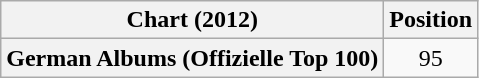<table class="wikitable plainrowheaders" style="text-align:center">
<tr>
<th scope="col">Chart (2012)</th>
<th scope="col">Position</th>
</tr>
<tr>
<th scope="row">German Albums (Offizielle Top 100)</th>
<td>95</td>
</tr>
</table>
